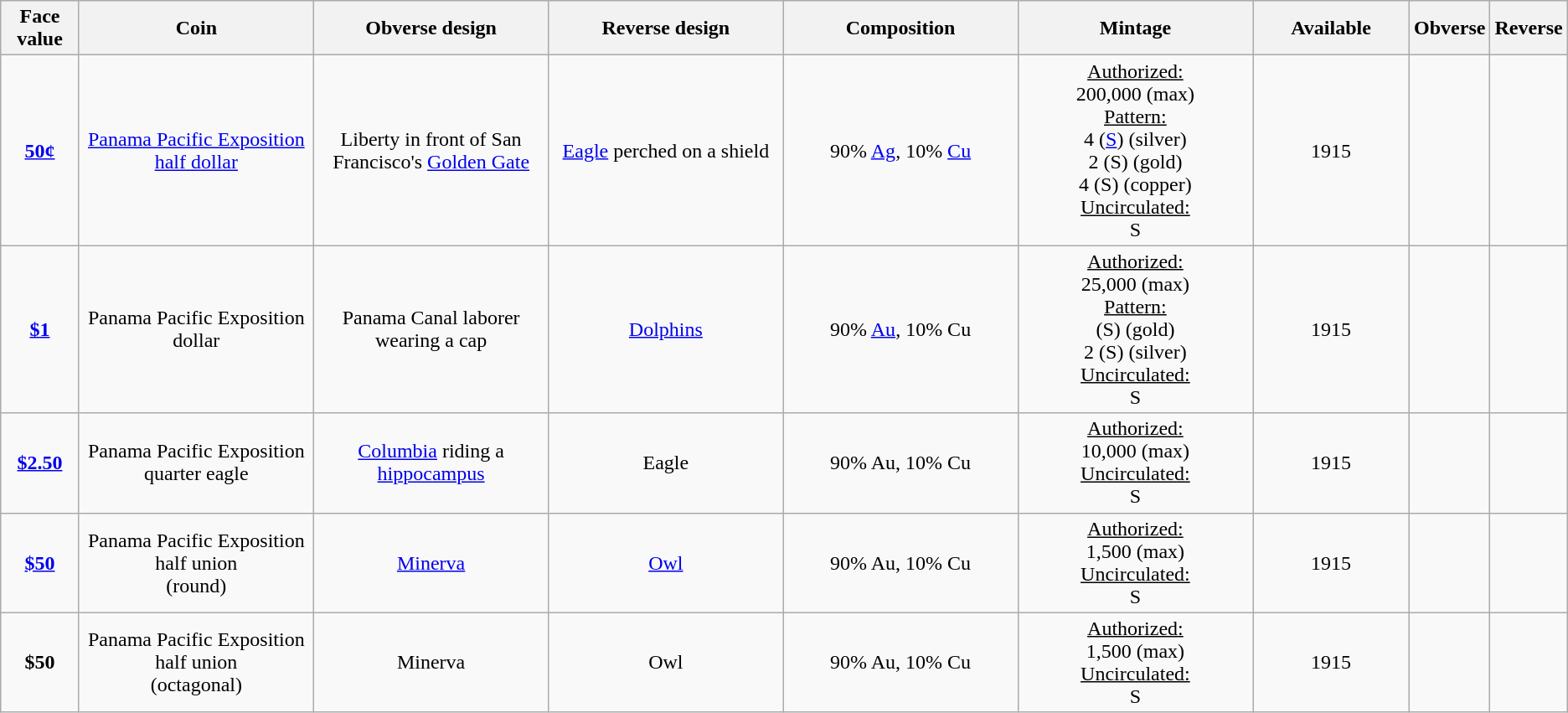<table class="wikitable">
<tr>
<th width="5%">Face value</th>
<th width="15%">Coin</th>
<th width="15%">Obverse design</th>
<th width="15%">Reverse design</th>
<th width="15%">Composition</th>
<th width="15%">Mintage</th>
<th width="10%">Available</th>
<th>Obverse</th>
<th>Reverse</th>
</tr>
<tr>
<td align="center"><strong><a href='#'>50¢</a></strong></td>
<td align="center"><a href='#'>Panama Pacific Exposition half dollar</a></td>
<td align="center">Liberty in front of San Francisco's <a href='#'>Golden Gate</a></td>
<td align="center"><a href='#'>Eagle</a> perched on a shield</td>
<td align="center">90% <a href='#'>Ag</a>, 10% <a href='#'>Cu</a></td>
<td align="center"><u>Authorized:</u><br>200,000 (max)<br><u>Pattern:</u><br>4 (<a href='#'>S</a>) (silver)<br>2 (S) (gold)<br>4 (S) (copper)<br><u>Uncirculated:</u><br> S</td>
<td align="center">1915</td>
<td></td>
<td></td>
</tr>
<tr>
<td align="center"><strong><a href='#'>$1</a></strong></td>
<td align="center">Panama Pacific Exposition dollar</td>
<td align="center">Panama Canal laborer wearing a cap</td>
<td align="center"><a href='#'>Dolphins</a></td>
<td align="center">90% <a href='#'>Au</a>, 10% Cu</td>
<td align="center"><u>Authorized:</u><br>25,000 (max)<br><u>Pattern:</u><br> (S) (gold)<br>2 (S) (silver)<br><u>Uncirculated:</u><br> S</td>
<td align="center">1915</td>
<td></td>
<td></td>
</tr>
<tr>
<td align="center"><strong><a href='#'>$2.50</a></strong></td>
<td align="center">Panama Pacific Exposition quarter eagle</td>
<td align="center"><a href='#'>Columbia</a> riding a <a href='#'>hippocampus</a></td>
<td align="center">Eagle</td>
<td align="center">90% Au, 10% Cu</td>
<td align="center"><u>Authorized:</u><br>10,000 (max)<br><u>Uncirculated:</u><br> S</td>
<td align="center">1915</td>
<td></td>
<td></td>
</tr>
<tr>
<td align="center"><strong><a href='#'>$50</a></strong></td>
<td align="center">Panama Pacific Exposition half union<br>(round)</td>
<td align="center"><a href='#'>Minerva</a></td>
<td align="center"><a href='#'>Owl</a></td>
<td align="center">90% Au, 10% Cu</td>
<td align="center"><u>Authorized:</u><br>1,500 (max)<br><u>Uncirculated:</u><br> S</td>
<td align="center">1915</td>
<td></td>
<td></td>
</tr>
<tr>
<td align="center"><strong>$50</strong></td>
<td align="center">Panama Pacific Exposition half union<br>(octagonal)</td>
<td align="center">Minerva</td>
<td align="center">Owl</td>
<td align="center">90% Au, 10% Cu</td>
<td align="center"><u>Authorized:</u><br>1,500 (max)<br><u>Uncirculated:</u><br> S</td>
<td align="center">1915</td>
<td></td>
<td></td>
</tr>
</table>
